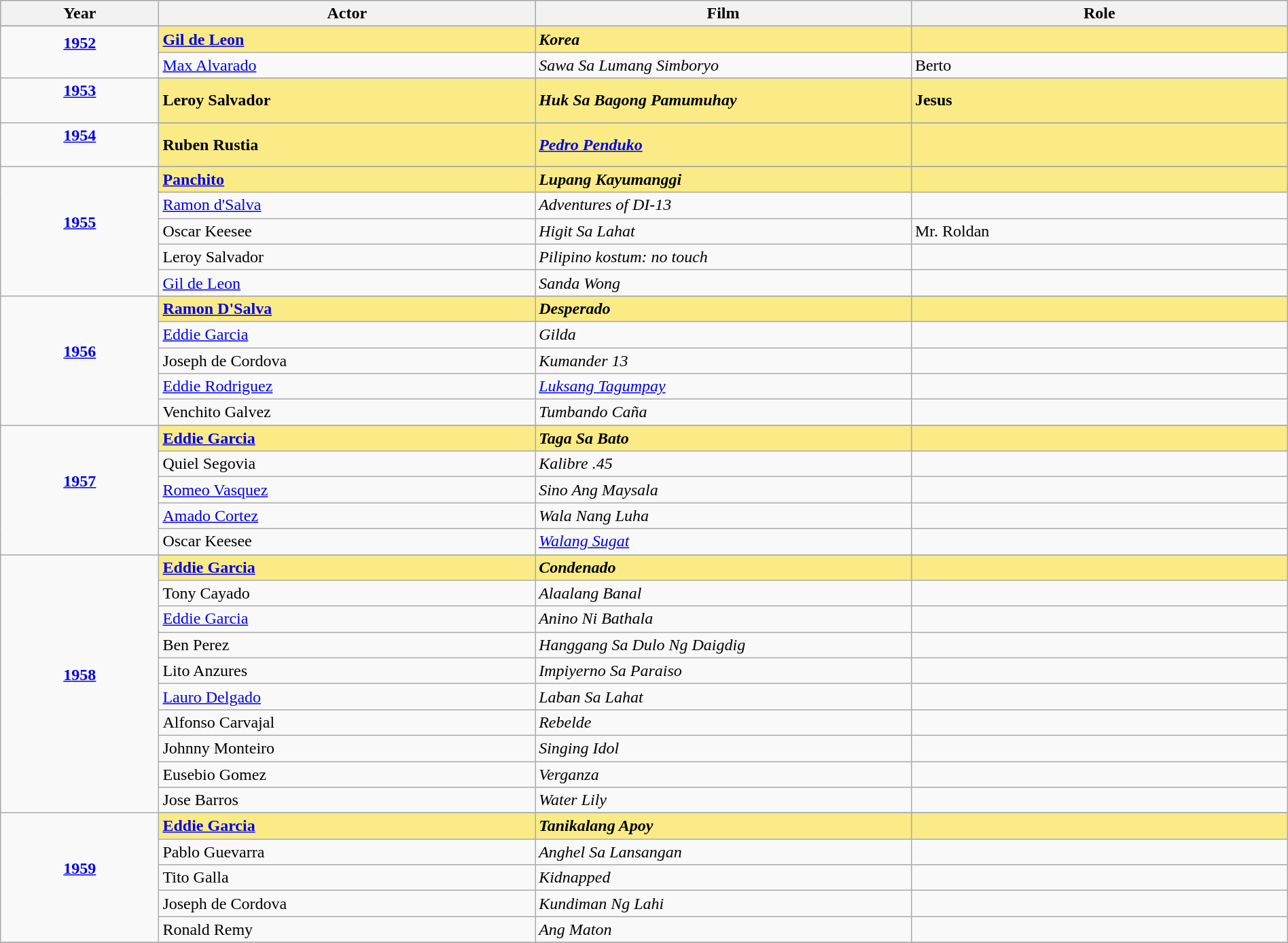<table class="wikitable" style="width:100%">
<tr bgcolor="#bebebe">
<th width="8%">Year</th>
<th width="19%">Actor</th>
<th width="19%">Film</th>
<th width="19%">Role</th>
</tr>
<tr>
</tr>
<tr>
<td rowspan=3 style="text-align:center"><strong><a href='#'>1952</a></strong><br> <br></td>
</tr>
<tr style="background:#FAEB86">
<td><strong><a href='#'>Gil de Leon</a></strong></td>
<td><strong><em>Korea</em></strong></td>
<td></td>
</tr>
<tr>
<td><a href='#'>Max Alvarado</a></td>
<td><em>Sawa Sa Lumang Simboryo</em></td>
<td>Berto</td>
</tr>
<tr>
<td rowspan=2 style="text-align:center"><strong><a href='#'>1953</a></strong><br> <br></td>
</tr>
<tr style="background:#FAEB86">
<td><strong>Leroy Salvador</strong></td>
<td><strong><em>Huk Sa Bagong Pamumuhay</em></strong></td>
<td><strong>Jesus</strong></td>
</tr>
<tr>
<td rowspan=2 style="text-align:center"><strong><a href='#'>1954</a></strong><br> <br></td>
</tr>
<tr style="background:#FAEB86">
<td><strong>Ruben Rustia</strong></td>
<td><strong><em><a href='#'>Pedro Penduko</a></em></strong></td>
<td></td>
</tr>
<tr>
<td rowspan=6 style="text-align:center"><strong><a href='#'>1955</a></strong><br> <br></td>
</tr>
<tr style="background:#FAEB86">
<td><strong><a href='#'>Panchito</a></strong></td>
<td><strong><em>Lupang Kayumanggi</em></strong></td>
<td></td>
</tr>
<tr>
<td><a href='#'>Ramon d'Salva</a></td>
<td><em>Adventures of DI-13</em></td>
<td></td>
</tr>
<tr>
<td>Oscar Keesee</td>
<td><em>Higit Sa Lahat</em></td>
<td>Mr. Roldan</td>
</tr>
<tr>
<td>Leroy Salvador</td>
<td><em>Pilipino kostum: no touch</em></td>
<td></td>
</tr>
<tr>
<td><a href='#'>Gil de Leon</a></td>
<td><em>Sanda Wong</em></td>
<td></td>
</tr>
<tr>
<td rowspan=6 style="text-align:center"><strong><a href='#'>1956</a></strong><br> <br></td>
</tr>
<tr style="background:#FAEB86">
<td><strong><a href='#'>Ramon D'Salva</a></strong></td>
<td><strong><em>Desperado</em></strong></td>
<td></td>
</tr>
<tr>
<td><a href='#'>Eddie Garcia</a></td>
<td><em>Gilda</em></td>
<td></td>
</tr>
<tr>
<td>Joseph de Cordova</td>
<td><em>Kumander 13</em></td>
<td></td>
</tr>
<tr>
<td><a href='#'>Eddie Rodriguez</a></td>
<td><em><a href='#'>Luksang Tagumpay</a></em></td>
<td></td>
</tr>
<tr>
<td>Venchito Galvez</td>
<td><em>Tumbando Caña</em></td>
<td></td>
</tr>
<tr>
<td rowspan=6 style="text-align:center"><strong><a href='#'>1957</a></strong><br> <br></td>
</tr>
<tr style="background:#FAEB86">
<td><strong><a href='#'>Eddie Garcia</a></strong></td>
<td><strong><em>Taga Sa Bato</em></strong></td>
<td></td>
</tr>
<tr>
<td>Quiel Segovia</td>
<td><em>Kalibre .45</em></td>
<td></td>
</tr>
<tr>
<td><a href='#'>Romeo Vasquez</a></td>
<td><em>Sino Ang Maysala</em></td>
<td></td>
</tr>
<tr>
<td><a href='#'>Amado Cortez</a></td>
<td><em>Wala Nang Luha</em></td>
<td></td>
</tr>
<tr>
<td>Oscar Keesee</td>
<td><em><a href='#'>Walang Sugat</a></em></td>
<td></td>
</tr>
<tr>
<td rowspan=11 style="text-align:center"><strong><a href='#'>1958</a></strong><br> <br></td>
</tr>
<tr style="background:#FAEB86">
<td><strong><a href='#'>Eddie Garcia</a></strong></td>
<td><strong><em>Condenado</em></strong></td>
<td></td>
</tr>
<tr>
<td>Tony Cayado</td>
<td><em>Alaalang Banal</em></td>
<td></td>
</tr>
<tr>
<td><a href='#'>Eddie Garcia</a></td>
<td><em>Anino Ni Bathala</em></td>
<td></td>
</tr>
<tr>
<td>Ben Perez</td>
<td><em>Hanggang Sa Dulo Ng Daigdig</em></td>
<td></td>
</tr>
<tr>
<td>Lito Anzures</td>
<td><em>Impiyerno Sa Paraiso</em></td>
<td></td>
</tr>
<tr>
<td><a href='#'>Lauro Delgado</a></td>
<td><em>Laban Sa Lahat</em></td>
<td></td>
</tr>
<tr>
<td>Alfonso Carvajal</td>
<td><em>Rebelde</em></td>
<td></td>
</tr>
<tr>
<td>Johnny Monteiro</td>
<td><em>Singing Idol</em></td>
<td></td>
</tr>
<tr>
<td>Eusebio Gomez</td>
<td><em>Verganza</em></td>
<td></td>
</tr>
<tr>
<td>Jose Barros</td>
<td><em>Water Lily</em></td>
<td></td>
</tr>
<tr>
<td rowspan=6 style="text-align:center"><strong><a href='#'>1959</a></strong><br> <br></td>
</tr>
<tr style="background:#FAEB86">
<td><strong><a href='#'>Eddie Garcia</a></strong></td>
<td><strong><em>Tanikalang Apoy</em></strong></td>
<td></td>
</tr>
<tr>
<td>Pablo Guevarra</td>
<td><em>Anghel Sa Lansangan</em></td>
<td></td>
</tr>
<tr>
<td>Tito Galla</td>
<td><em>Kidnapped</em></td>
<td></td>
</tr>
<tr>
<td>Joseph de Cordova</td>
<td><em>Kundiman Ng Lahi</em></td>
<td></td>
</tr>
<tr>
<td>Ronald Remy</td>
<td><em>Ang Maton</em></td>
<td></td>
</tr>
<tr>
</tr>
</table>
